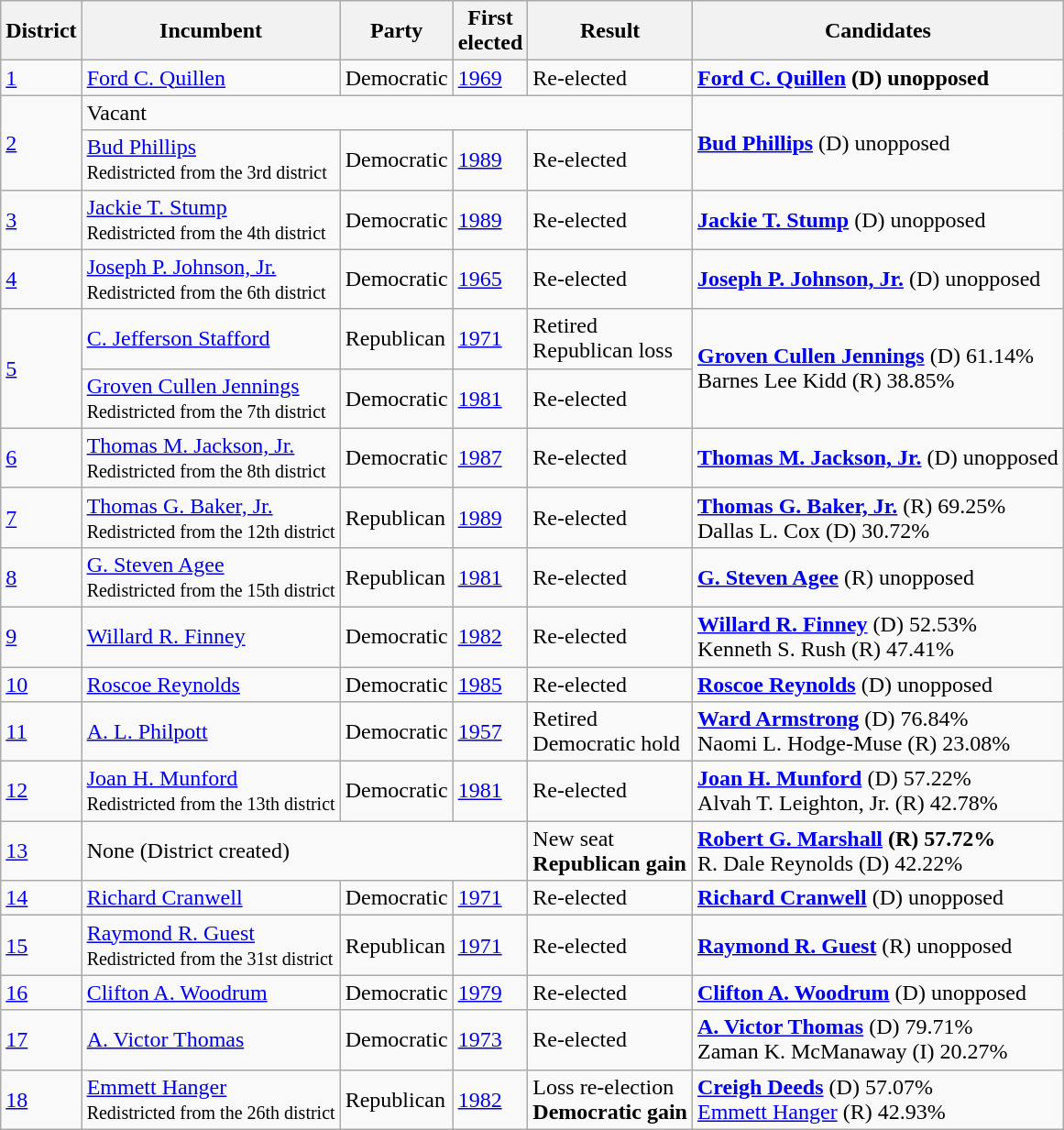<table class=wikitable>
<tr>
<th>District</th>
<th>Incumbent</th>
<th>Party</th>
<th>First<br>elected</th>
<th>Result</th>
<th>Candidates</th>
</tr>
<tr>
<td><a href='#'>1</a></td>
<td><a href='#'>Ford C. Quillen</a></td>
<td>Democratic</td>
<td><a href='#'>1969</a></td>
<td>Re-elected</td>
<td><strong><a href='#'>Ford C. Quillen</a> (D) unopposed</strong></td>
</tr>
<tr>
<td rowspan=2><a href='#'>2</a></td>
<td colspan=4>Vacant</td>
<td rowspan=2><strong><a href='#'>Bud Phillips</a></strong> (D) unopposed</td>
</tr>
<tr>
<td><a href='#'>Bud Phillips</a><br><small>Redistricted from the 3rd district</small></td>
<td>Democratic</td>
<td><a href='#'>1989</a></td>
<td>Re-elected</td>
</tr>
<tr>
<td><a href='#'>3</a></td>
<td><a href='#'>Jackie T. Stump</a><br><small>Redistricted from the 4th district</small></td>
<td>Democratic</td>
<td><a href='#'>1989</a></td>
<td>Re-elected</td>
<td><strong><a href='#'>Jackie T. Stump</a></strong> (D) unopposed</td>
</tr>
<tr>
<td><a href='#'>4</a></td>
<td><a href='#'>Joseph P. Johnson, Jr.</a><br><small>Redistricted from the 6th district</small></td>
<td>Democratic</td>
<td><a href='#'>1965</a></td>
<td>Re-elected</td>
<td><strong><a href='#'>Joseph P. Johnson, Jr.</a></strong> (D) unopposed</td>
</tr>
<tr>
<td rowspan=2><a href='#'>5</a></td>
<td><a href='#'>C. Jefferson Stafford</a></td>
<td>Republican</td>
<td><a href='#'>1971</a></td>
<td>Retired<br>Republican loss</td>
<td rowspan=2><strong><a href='#'>Groven Cullen Jennings</a></strong> (D) 61.14%<br>Barnes Lee Kidd (R) 38.85%</td>
</tr>
<tr>
<td><a href='#'>Groven Cullen Jennings</a><br><small>Redistricted from the 7th district</small></td>
<td>Democratic</td>
<td><a href='#'>1981</a></td>
<td>Re-elected</td>
</tr>
<tr>
<td><a href='#'>6</a></td>
<td><a href='#'>Thomas M. Jackson, Jr.</a><br><small>Redistricted from the 8th district</small></td>
<td>Democratic</td>
<td><a href='#'>1987</a></td>
<td>Re-elected</td>
<td><strong><a href='#'>Thomas M. Jackson, Jr.</a></strong> (D) unopposed</td>
</tr>
<tr>
<td><a href='#'>7</a></td>
<td><a href='#'>Thomas G. Baker, Jr.</a><br><small>Redistricted from the 12th district</small></td>
<td>Republican</td>
<td><a href='#'>1989</a></td>
<td>Re-elected</td>
<td><strong><a href='#'>Thomas G. Baker, Jr.</a></strong> (R) 69.25%<br>Dallas L. Cox (D) 30.72%</td>
</tr>
<tr>
<td><a href='#'>8</a></td>
<td><a href='#'>G. Steven Agee</a><br><small>Redistricted from the 15th district</small></td>
<td>Republican</td>
<td><a href='#'>1981</a></td>
<td>Re-elected</td>
<td><strong><a href='#'>G. Steven Agee</a></strong> (R) unopposed</td>
</tr>
<tr>
<td><a href='#'>9</a></td>
<td><a href='#'>Willard R. Finney</a></td>
<td>Democratic</td>
<td><a href='#'>1982</a></td>
<td>Re-elected</td>
<td><strong><a href='#'>Willard R. Finney</a></strong> (D) 52.53%<br>Kenneth S. Rush (R) 47.41%</td>
</tr>
<tr>
<td><a href='#'>10</a></td>
<td><a href='#'>Roscoe Reynolds</a></td>
<td>Democratic</td>
<td><a href='#'>1985</a></td>
<td>Re-elected</td>
<td><strong><a href='#'>Roscoe Reynolds</a></strong> (D) unopposed</td>
</tr>
<tr>
<td><a href='#'>11</a></td>
<td><a href='#'>A. L. Philpott</a></td>
<td>Democratic</td>
<td><a href='#'>1957</a></td>
<td>Retired<br>Democratic hold</td>
<td><strong><a href='#'>Ward Armstrong</a></strong> (D) 76.84%<br>Naomi L. Hodge-Muse (R) 23.08%</td>
</tr>
<tr>
<td><a href='#'>12</a></td>
<td><a href='#'>Joan H. Munford</a><br><small>Redistricted from the 13th district</small></td>
<td>Democratic</td>
<td><a href='#'>1981</a></td>
<td>Re-elected</td>
<td><strong><a href='#'>Joan H. Munford</a></strong> (D) 57.22%<br>Alvah T. Leighton, Jr. (R) 42.78%</td>
</tr>
<tr>
<td><a href='#'>13</a></td>
<td colspan=3>None (District created)</td>
<td>New seat<br><strong>Republican gain</strong></td>
<td><strong><a href='#'>Robert G. Marshall</a> (R) 57.72%</strong><br>R. Dale Reynolds (D) 42.22%</td>
</tr>
<tr>
<td><a href='#'>14</a></td>
<td><a href='#'>Richard Cranwell</a></td>
<td>Democratic</td>
<td><a href='#'>1971</a></td>
<td>Re-elected</td>
<td><strong><a href='#'>Richard Cranwell</a></strong> (D) unopposed</td>
</tr>
<tr>
<td><a href='#'>15</a></td>
<td><a href='#'>Raymond R. Guest</a><br><small>Redistricted from the 31st district</small></td>
<td>Republican</td>
<td><a href='#'>1971</a></td>
<td>Re-elected</td>
<td><strong><a href='#'>Raymond R. Guest</a></strong> (R) unopposed</td>
</tr>
<tr>
<td><a href='#'>16</a></td>
<td><a href='#'>Clifton A. Woodrum</a></td>
<td>Democratic</td>
<td><a href='#'>1979</a></td>
<td>Re-elected</td>
<td><strong><a href='#'>Clifton A. Woodrum</a></strong> (D) unopposed</td>
</tr>
<tr>
<td><a href='#'>17</a></td>
<td><a href='#'>A. Victor Thomas</a></td>
<td>Democratic</td>
<td><a href='#'>1973</a></td>
<td>Re-elected</td>
<td><strong><a href='#'>A. Victor Thomas</a></strong> (D) 79.71%<br>Zaman K. McManaway (I) 20.27%</td>
</tr>
<tr>
<td><a href='#'>18</a></td>
<td><a href='#'>Emmett Hanger</a><br><small>Redistricted from the 26th district</small></td>
<td>Republican</td>
<td><a href='#'>1982</a></td>
<td>Loss re-election<br><strong>Democratic gain</strong></td>
<td><strong><a href='#'>Creigh Deeds</a></strong> (D) 57.07%<br><a href='#'>Emmett Hanger</a> (R) 42.93%</td>
</tr>
</table>
